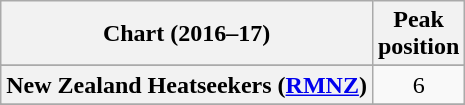<table class="wikitable sortable plainrowheaders" style="text-align:center">
<tr>
<th scope="col">Chart (2016–17)</th>
<th scope="col">Peak<br> position</th>
</tr>
<tr>
</tr>
<tr>
</tr>
<tr>
<th scope="row">New Zealand Heatseekers (<a href='#'>RMNZ</a>)</th>
<td>6</td>
</tr>
<tr>
</tr>
<tr>
</tr>
<tr>
</tr>
<tr>
</tr>
</table>
